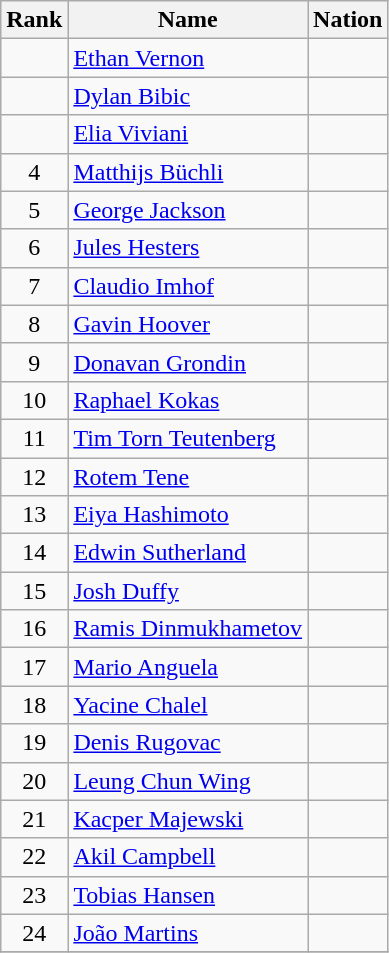<table class="wikitable sortable" style="text-align:center">
<tr>
<th>Rank</th>
<th>Name</th>
<th>Nation</th>
</tr>
<tr>
<td></td>
<td align=left><a href='#'>Ethan Vernon</a></td>
<td align=left></td>
</tr>
<tr>
<td></td>
<td align=left><a href='#'>Dylan Bibic</a></td>
<td align=left></td>
</tr>
<tr>
<td></td>
<td align=left><a href='#'>Elia Viviani</a></td>
<td align=left></td>
</tr>
<tr>
<td>4</td>
<td align=left><a href='#'>Matthijs Büchli</a></td>
<td align=left></td>
</tr>
<tr>
<td>5</td>
<td align=left><a href='#'>George Jackson</a></td>
<td align=left></td>
</tr>
<tr>
<td>6</td>
<td align=left><a href='#'>Jules Hesters</a></td>
<td align=left></td>
</tr>
<tr>
<td>7</td>
<td align=left><a href='#'>Claudio Imhof</a></td>
<td align=left></td>
</tr>
<tr>
<td>8</td>
<td align=left><a href='#'>Gavin Hoover</a></td>
<td align=left></td>
</tr>
<tr>
<td>9</td>
<td align=left><a href='#'>Donavan Grondin</a></td>
<td align=left></td>
</tr>
<tr>
<td>10</td>
<td align=left><a href='#'>Raphael Kokas</a></td>
<td align=left></td>
</tr>
<tr>
<td>11</td>
<td align=left><a href='#'>Tim Torn Teutenberg</a></td>
<td align=left></td>
</tr>
<tr>
<td>12</td>
<td align=left><a href='#'>Rotem Tene</a></td>
<td align=left></td>
</tr>
<tr>
<td>13</td>
<td align=left><a href='#'>Eiya Hashimoto</a></td>
<td align=left></td>
</tr>
<tr>
<td>14</td>
<td align=left><a href='#'>Edwin Sutherland</a></td>
<td align=left></td>
</tr>
<tr>
<td>15</td>
<td align=left><a href='#'>Josh Duffy</a></td>
<td align=left></td>
</tr>
<tr>
<td>16</td>
<td align=left><a href='#'>Ramis Dinmukhametov</a></td>
<td align=left></td>
</tr>
<tr>
<td>17</td>
<td align=left><a href='#'>Mario Anguela</a></td>
<td align=left></td>
</tr>
<tr>
<td>18</td>
<td align=left><a href='#'>Yacine Chalel</a></td>
<td align=left></td>
</tr>
<tr>
<td>19</td>
<td align=left><a href='#'>Denis Rugovac</a></td>
<td align=left></td>
</tr>
<tr>
<td>20</td>
<td align=left><a href='#'>Leung Chun Wing</a></td>
<td align=left></td>
</tr>
<tr>
<td>21</td>
<td align=left><a href='#'>Kacper Majewski</a></td>
<td align=left></td>
</tr>
<tr>
<td>22</td>
<td align=left><a href='#'>Akil Campbell</a></td>
<td align=left></td>
</tr>
<tr>
<td>23</td>
<td align=left><a href='#'>Tobias Hansen</a></td>
<td align=left></td>
</tr>
<tr>
<td>24</td>
<td align=left><a href='#'>João Martins</a></td>
<td align=left></td>
</tr>
<tr>
</tr>
</table>
